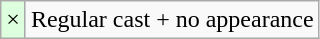<table class="wikitable">
<tr>
<td style="background:#dfd;">×</td>
<td>Regular cast + no appearance</td>
</tr>
</table>
